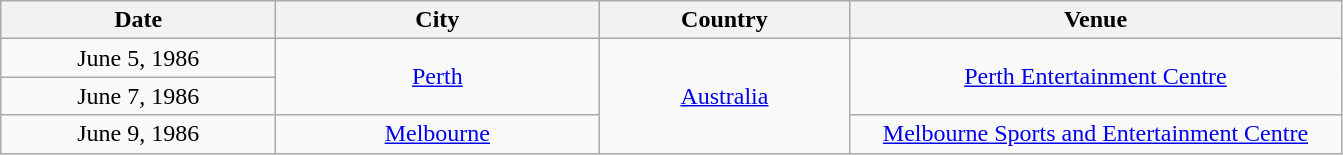<table class="wikitable sortable plainrowheaders" style="text-align:center;">
<tr>
<th scope="col" style="width:11em;">Date</th>
<th scope="col" style="width:13em;">City</th>
<th scope="col" style="width:10em;">Country</th>
<th scope="col" style="width:20em;">Venue</th>
</tr>
<tr>
<td>June 5, 1986</td>
<td rowspan="2"><a href='#'>Perth</a></td>
<td rowspan="3"><a href='#'>Australia</a></td>
<td rowspan="2"><a href='#'>Perth Entertainment Centre</a></td>
</tr>
<tr>
<td>June 7, 1986</td>
</tr>
<tr>
<td>June 9, 1986</td>
<td><a href='#'>Melbourne</a></td>
<td><a href='#'>Melbourne Sports and Entertainment Centre</a></td>
</tr>
</table>
